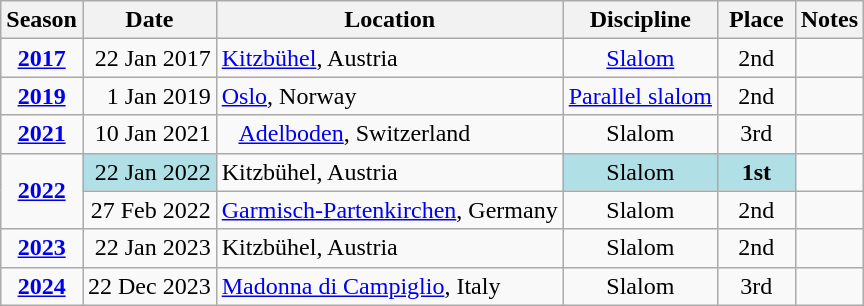<table class=wikitable style="text-align:center">
<tr>
<th>Season</th>
<th>Date</th>
<th>Location</th>
<th>Discipline</th>
<th> Place </th>
<th>Notes</th>
</tr>
<tr>
<td><strong><a href='#'>2017</a></strong></td>
<td align=right>22 Jan 2017</td>
<td align=left> <a href='#'>Kitzbühel</a>, Austria</td>
<td><a href='#'>Slalom</a></td>
<td>2nd</td>
<td></td>
</tr>
<tr>
<td><strong><a href='#'>2019</a></strong></td>
<td align=right>1 Jan 2019</td>
<td align=left> <a href='#'>Oslo</a>, Norway</td>
<td><a href='#'>Parallel slalom</a></td>
<td>2nd</td>
<td></td>
</tr>
<tr>
<td><strong><a href='#'>2021</a></strong></td>
<td align="right">10 Jan 2021</td>
<td align="left">   <a href='#'>Adelboden</a>, Switzerland</td>
<td>Slalom</td>
<td>3rd</td>
<td></td>
</tr>
<tr>
<td rowspan=2><strong><a href='#'>2022</a></strong></td>
<td align=right bgcolor="#BOEOE6">22 Jan 2022</td>
<td align=left> Kitzbühel, Austria</td>
<td bgcolor="#BOEOE6">Slalom</td>
<td bgcolor="#BOEOE6"><strong>1st</strong></td>
<td></td>
</tr>
<tr>
<td align="right">27 Feb 2022</td>
<td align="left"> <a href='#'>Garmisch-Partenkirchen</a>, Germany</td>
<td>Slalom</td>
<td>2nd</td>
<td></td>
</tr>
<tr>
<td><strong><a href='#'>2023</a></strong></td>
<td align=right>22 Jan 2023</td>
<td align=left> Kitzbühel, Austria</td>
<td>Slalom</td>
<td>2nd</td>
<td></td>
</tr>
<tr>
<td><a href='#'><strong>2024</strong></a></td>
<td>22 Dec 2023</td>
<td align=left> <a href='#'>Madonna di Campiglio</a>, Italy</td>
<td>Slalom</td>
<td>3rd</td>
<td></td>
</tr>
</table>
